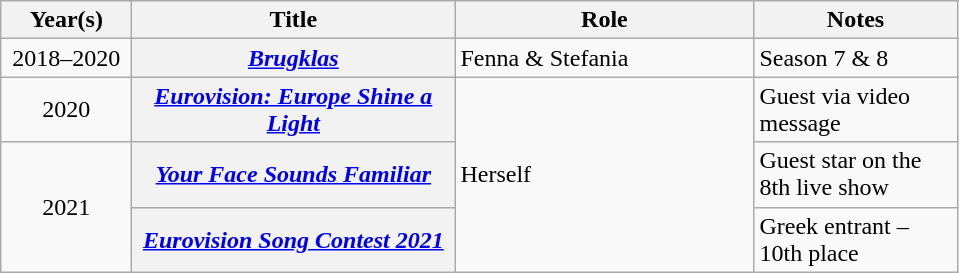<table class="wikitable plainrowheaders sortable" style="margin-right: 0;">
<tr>
<th scope="col" style="width:5em;">Year(s)</th>
<th scope="col" style="width:13em;">Title</th>
<th scope="col" style="width:12em;">Role</th>
<th scope="col" style="width:8em;">Notes</th>
</tr>
<tr>
<td style="text-align:center;">2018–2020</td>
<th scope="row"><em><a href='#'>Brugklas</a></em></th>
<td>Fenna & Stefania</td>
<td>Season 7 & 8</td>
</tr>
<tr>
<td style="text-align:center;">2020</td>
<th scope="row"><em><a href='#'>Eurovision: Europe Shine a Light</a></em></th>
<td rowspan=3>Herself</td>
<td>Guest via video message</td>
</tr>
<tr>
<td style="text-align:center;" rowspan="2">2021</td>
<th scope="row"><em><a href='#'>Your Face Sounds Familiar</a></em></th>
<td>Guest star on the 8th live show</td>
</tr>
<tr>
<th scope="row"><em><a href='#'>Eurovision Song Contest 2021</a></em></th>
<td>Greek entrant – 10th place</td>
</tr>
</table>
